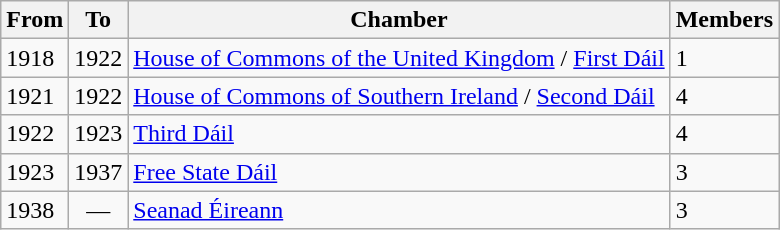<table class="wikitable">
<tr>
<th>From</th>
<th>To</th>
<th>Chamber</th>
<th>Members</th>
</tr>
<tr>
<td>1918</td>
<td>1922</td>
<td><a href='#'>House of Commons of the United Kingdom</a> /  <a href='#'>First Dáil</a></td>
<td>1</td>
</tr>
<tr>
<td>1921</td>
<td>1922</td>
<td><a href='#'>House of Commons of Southern Ireland</a> / <a href='#'>Second Dáil</a></td>
<td>4</td>
</tr>
<tr>
<td>1922</td>
<td>1923</td>
<td><a href='#'>Third Dáil</a></td>
<td>4</td>
</tr>
<tr>
<td>1923</td>
<td>1937</td>
<td><a href='#'>Free State Dáil</a></td>
<td>3</td>
</tr>
<tr>
<td>1938</td>
<td align=center>—</td>
<td><a href='#'>Seanad Éireann</a></td>
<td>3</td>
</tr>
</table>
